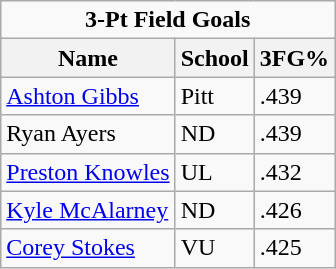<table class="wikitable">
<tr>
<td colspan=3 style="text-align:center;"><strong>3-Pt Field Goals</strong></td>
</tr>
<tr>
<th>Name</th>
<th>School</th>
<th>3FG%</th>
</tr>
<tr>
<td><a href='#'>Ashton Gibbs</a></td>
<td>Pitt</td>
<td>.439</td>
</tr>
<tr>
<td>Ryan Ayers</td>
<td>ND</td>
<td>.439</td>
</tr>
<tr>
<td><a href='#'>Preston Knowles</a></td>
<td>UL</td>
<td>.432</td>
</tr>
<tr>
<td><a href='#'>Kyle McAlarney</a></td>
<td>ND</td>
<td>.426</td>
</tr>
<tr>
<td><a href='#'>Corey Stokes</a></td>
<td>VU</td>
<td>.425</td>
</tr>
</table>
